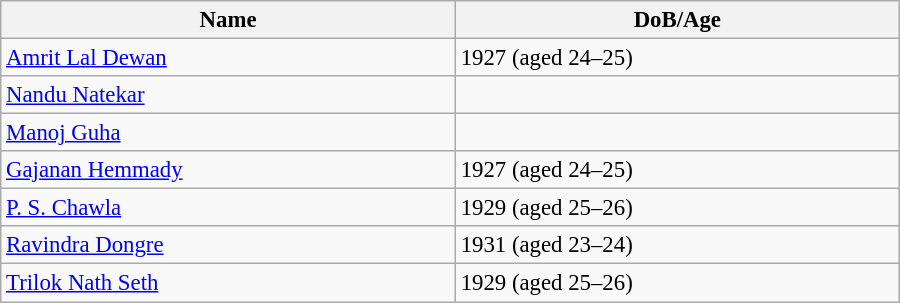<table class="wikitable" style="width:600px; font-size:95%;">
<tr>
<th align="left">Name</th>
<th align="left">DoB/Age</th>
</tr>
<tr>
<td align="left"><a href='#'>Amrit Lal Dewan</a></td>
<td align="left">1927 (aged 24–25)</td>
</tr>
<tr>
<td align="left"><a href='#'>Nandu Natekar</a></td>
<td align="left"></td>
</tr>
<tr>
<td align="left"><a href='#'>Manoj Guha</a></td>
<td align="left"></td>
</tr>
<tr>
<td align="left"><a href='#'>Gajanan Hemmady</a></td>
<td align="left">1927 (aged 24–25)</td>
</tr>
<tr>
<td align="left"><a href='#'>P. S. Chawla</a></td>
<td align="left">1929 (aged 25–26)</td>
</tr>
<tr>
<td align="left"><a href='#'>Ravindra Dongre</a></td>
<td align="left">1931 (aged 23–24)</td>
</tr>
<tr>
<td align="left"><a href='#'>Trilok Nath Seth</a></td>
<td align="left">1929 (aged 25–26)</td>
</tr>
</table>
